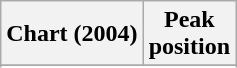<table class="wikitable sortable plainrowheaders" style="text-align:center">
<tr>
<th scope="col">Chart (2004)</th>
<th scope="col">Peak<br> position</th>
</tr>
<tr>
</tr>
<tr>
</tr>
<tr>
</tr>
</table>
